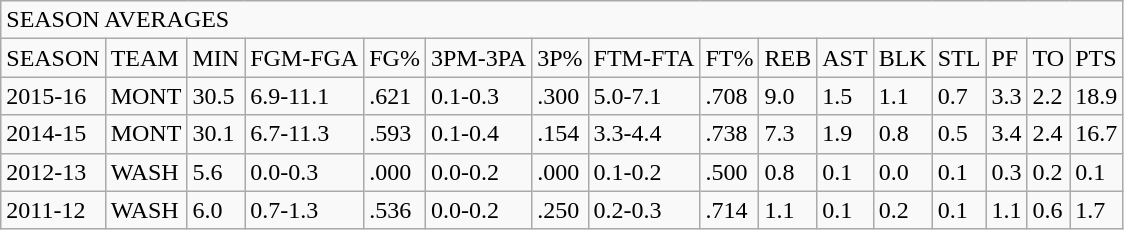<table class="wikitable">
<tr>
<td colspan="16">SEASON AVERAGES</td>
</tr>
<tr>
<td>SEASON</td>
<td>TEAM</td>
<td>MIN</td>
<td>FGM-FGA</td>
<td>FG%</td>
<td>3PM-3PA</td>
<td>3P%</td>
<td>FTM-FTA</td>
<td>FT%</td>
<td>REB</td>
<td>AST</td>
<td>BLK</td>
<td>STL</td>
<td>PF</td>
<td>TO</td>
<td>PTS</td>
</tr>
<tr>
<td>2015-16</td>
<td>MONT</td>
<td>30.5</td>
<td>6.9-11.1</td>
<td>.621</td>
<td>0.1-0.3</td>
<td>.300</td>
<td>5.0-7.1</td>
<td>.708</td>
<td>9.0</td>
<td>1.5</td>
<td>1.1</td>
<td>0.7</td>
<td>3.3</td>
<td>2.2</td>
<td>18.9</td>
</tr>
<tr>
<td>2014-15</td>
<td>MONT</td>
<td>30.1</td>
<td>6.7-11.3</td>
<td>.593</td>
<td>0.1-0.4</td>
<td>.154</td>
<td>3.3-4.4</td>
<td>.738</td>
<td>7.3</td>
<td>1.9</td>
<td>0.8</td>
<td>0.5</td>
<td>3.4</td>
<td>2.4</td>
<td>16.7</td>
</tr>
<tr>
<td>2012-13</td>
<td>WASH</td>
<td>5.6</td>
<td>0.0-0.3</td>
<td>.000</td>
<td>0.0-0.2</td>
<td>.000</td>
<td>0.1-0.2</td>
<td>.500</td>
<td>0.8</td>
<td>0.1</td>
<td>0.0</td>
<td>0.1</td>
<td>0.3</td>
<td>0.2</td>
<td>0.1</td>
</tr>
<tr>
<td>2011-12</td>
<td>WASH</td>
<td>6.0</td>
<td>0.7-1.3</td>
<td>.536</td>
<td>0.0-0.2</td>
<td>.250</td>
<td>0.2-0.3</td>
<td>.714</td>
<td>1.1</td>
<td>0.1</td>
<td>0.2</td>
<td>0.1</td>
<td>1.1</td>
<td>0.6</td>
<td>1.7</td>
</tr>
</table>
